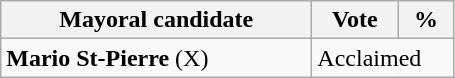<table class="wikitable">
<tr>
<th bgcolor="#DDDDFF" width="200px">Mayoral candidate</th>
<th bgcolor="#DDDDFF" width="50px">Vote</th>
<th bgcolor="#DDDDFF" width="30px">%</th>
</tr>
<tr>
<td><strong>Mario St-Pierre</strong> (X)</td>
<td colspan="2">Acclaimed</td>
</tr>
</table>
